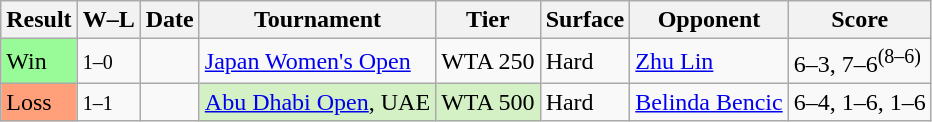<table class="sortable wikitable">
<tr>
<th>Result</th>
<th class="unsortable">W–L</th>
<th>Date</th>
<th>Tournament</th>
<th>Tier</th>
<th>Surface</th>
<th>Opponent</th>
<th class="unsortable">Score</th>
</tr>
<tr>
<td bgcolor=98FB98>Win</td>
<td><small>1–0</small></td>
<td><a href='#'></a></td>
<td><a href='#'>Japan Women's Open</a></td>
<td>WTA 250</td>
<td>Hard</td>
<td> <a href='#'>Zhu Lin</a></td>
<td>6–3, 7–6<sup>(8–6)</sup></td>
</tr>
<tr>
<td bgcolor=FFA07A>Loss</td>
<td><small>1–1</small></td>
<td><a href='#'></a></td>
<td bgcolor=d4f1c5><a href='#'>Abu Dhabi Open</a>, UAE</td>
<td bgcolor=d4f1c5>WTA 500</td>
<td>Hard</td>
<td> <a href='#'>Belinda Bencic</a></td>
<td>6–4, 1–6, 1–6</td>
</tr>
</table>
